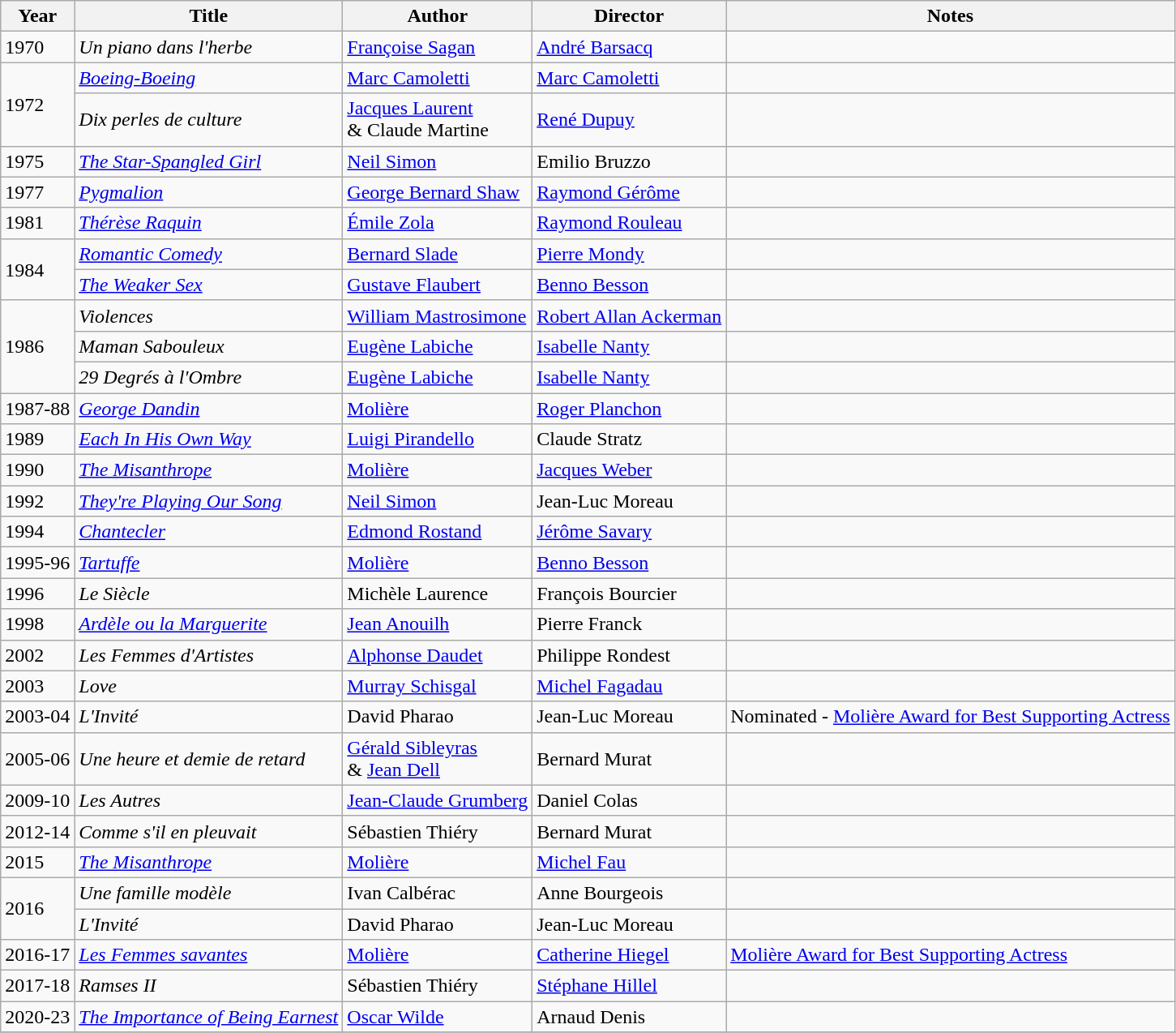<table class="wikitable">
<tr>
<th>Year</th>
<th>Title</th>
<th>Author</th>
<th>Director</th>
<th>Notes</th>
</tr>
<tr>
<td>1970</td>
<td><em>Un piano dans l'herbe</em></td>
<td><a href='#'>Françoise Sagan</a></td>
<td><a href='#'>André Barsacq</a></td>
<td></td>
</tr>
<tr>
<td rowspan=2>1972</td>
<td><em><a href='#'>Boeing-Boeing</a></em></td>
<td><a href='#'>Marc Camoletti</a></td>
<td><a href='#'>Marc Camoletti</a></td>
<td></td>
</tr>
<tr>
<td><em>Dix perles de culture</em></td>
<td><a href='#'>Jacques Laurent</a><br> & Claude Martine</td>
<td><a href='#'>René Dupuy</a></td>
<td></td>
</tr>
<tr>
<td>1975</td>
<td><em><a href='#'>The Star-Spangled Girl</a></em></td>
<td><a href='#'>Neil Simon</a></td>
<td>Emilio Bruzzo</td>
<td></td>
</tr>
<tr>
<td>1977</td>
<td><em><a href='#'>Pygmalion</a></em></td>
<td><a href='#'>George Bernard Shaw</a></td>
<td><a href='#'>Raymond Gérôme</a></td>
<td></td>
</tr>
<tr>
<td>1981</td>
<td><em><a href='#'>Thérèse Raquin</a></em></td>
<td><a href='#'>Émile Zola</a></td>
<td><a href='#'>Raymond Rouleau</a></td>
<td></td>
</tr>
<tr>
<td rowspan=2>1984</td>
<td><em><a href='#'>Romantic Comedy</a></em></td>
<td><a href='#'>Bernard Slade</a></td>
<td><a href='#'>Pierre Mondy</a></td>
<td></td>
</tr>
<tr>
<td><em><a href='#'>The Weaker Sex</a></em></td>
<td><a href='#'>Gustave Flaubert</a></td>
<td><a href='#'>Benno Besson</a></td>
<td></td>
</tr>
<tr>
<td rowspan=3>1986</td>
<td><em>Violences</em></td>
<td><a href='#'>William Mastrosimone</a></td>
<td><a href='#'>Robert Allan Ackerman</a></td>
<td></td>
</tr>
<tr>
<td><em>Maman Sabouleux</em></td>
<td><a href='#'>Eugène Labiche</a></td>
<td><a href='#'>Isabelle Nanty</a></td>
<td></td>
</tr>
<tr>
<td><em>29 Degrés à l'Ombre</em></td>
<td><a href='#'>Eugène Labiche</a></td>
<td><a href='#'>Isabelle Nanty</a></td>
<td></td>
</tr>
<tr>
<td>1987-88</td>
<td><em><a href='#'>George Dandin</a></em></td>
<td><a href='#'>Molière</a></td>
<td><a href='#'>Roger Planchon</a></td>
<td></td>
</tr>
<tr>
<td>1989</td>
<td><em><a href='#'>Each In His Own Way</a></em></td>
<td><a href='#'>Luigi Pirandello</a></td>
<td>Claude Stratz</td>
<td></td>
</tr>
<tr>
<td>1990</td>
<td><em><a href='#'>The Misanthrope</a></em></td>
<td><a href='#'>Molière</a></td>
<td><a href='#'>Jacques Weber</a></td>
<td></td>
</tr>
<tr>
<td>1992</td>
<td><em><a href='#'>They're Playing Our Song</a></em></td>
<td><a href='#'>Neil Simon</a></td>
<td>Jean-Luc Moreau</td>
<td></td>
</tr>
<tr>
<td>1994</td>
<td><em><a href='#'>Chantecler</a></em></td>
<td><a href='#'>Edmond Rostand</a></td>
<td><a href='#'>Jérôme Savary</a></td>
<td></td>
</tr>
<tr>
<td>1995-96</td>
<td><em><a href='#'>Tartuffe</a></em></td>
<td><a href='#'>Molière</a></td>
<td><a href='#'>Benno Besson</a></td>
<td></td>
</tr>
<tr>
<td>1996</td>
<td><em>Le Siècle</em></td>
<td>Michèle Laurence</td>
<td>François Bourcier</td>
<td></td>
</tr>
<tr>
<td>1998</td>
<td><em><a href='#'>Ardèle ou la Marguerite</a></em></td>
<td><a href='#'>Jean Anouilh</a></td>
<td>Pierre Franck</td>
<td></td>
</tr>
<tr>
<td>2002</td>
<td><em>Les Femmes d'Artistes</em></td>
<td><a href='#'>Alphonse Daudet</a></td>
<td>Philippe Rondest</td>
<td></td>
</tr>
<tr>
<td>2003</td>
<td><em>Love</em></td>
<td><a href='#'>Murray Schisgal</a></td>
<td><a href='#'>Michel Fagadau</a></td>
<td></td>
</tr>
<tr>
<td>2003-04</td>
<td><em>L'Invité</em></td>
<td>David Pharao</td>
<td>Jean-Luc Moreau</td>
<td>Nominated - <a href='#'>Molière Award for Best Supporting Actress</a></td>
</tr>
<tr>
<td>2005-06</td>
<td><em>Une heure et demie de retard</em></td>
<td><a href='#'>Gérald Sibleyras</a> <br> & <a href='#'>Jean Dell</a></td>
<td>Bernard Murat</td>
<td></td>
</tr>
<tr>
<td>2009-10</td>
<td><em>Les Autres</em></td>
<td><a href='#'>Jean-Claude Grumberg</a></td>
<td>Daniel Colas</td>
<td></td>
</tr>
<tr>
<td>2012-14</td>
<td><em>Comme s'il en pleuvait</em></td>
<td>Sébastien Thiéry</td>
<td>Bernard Murat</td>
<td></td>
</tr>
<tr>
<td>2015</td>
<td><em><a href='#'>The Misanthrope</a></em></td>
<td><a href='#'>Molière</a></td>
<td><a href='#'>Michel Fau</a></td>
<td></td>
</tr>
<tr>
<td rowspan=2>2016</td>
<td><em>Une famille modèle</em></td>
<td>Ivan Calbérac</td>
<td>Anne Bourgeois</td>
<td></td>
</tr>
<tr>
<td><em>L'Invité</em></td>
<td>David Pharao</td>
<td>Jean-Luc Moreau</td>
<td></td>
</tr>
<tr>
<td>2016-17</td>
<td><em><a href='#'>Les Femmes savantes</a></em></td>
<td><a href='#'>Molière</a></td>
<td><a href='#'>Catherine Hiegel</a></td>
<td><a href='#'>Molière Award for Best Supporting Actress</a></td>
</tr>
<tr>
<td>2017-18</td>
<td><em>Ramses II</em></td>
<td>Sébastien Thiéry</td>
<td><a href='#'>Stéphane Hillel</a></td>
<td></td>
</tr>
<tr>
<td>2020-23</td>
<td><em><a href='#'>The Importance of Being Earnest</a></em></td>
<td><a href='#'>Oscar Wilde</a></td>
<td>Arnaud Denis</td>
<td></td>
</tr>
<tr>
</tr>
</table>
